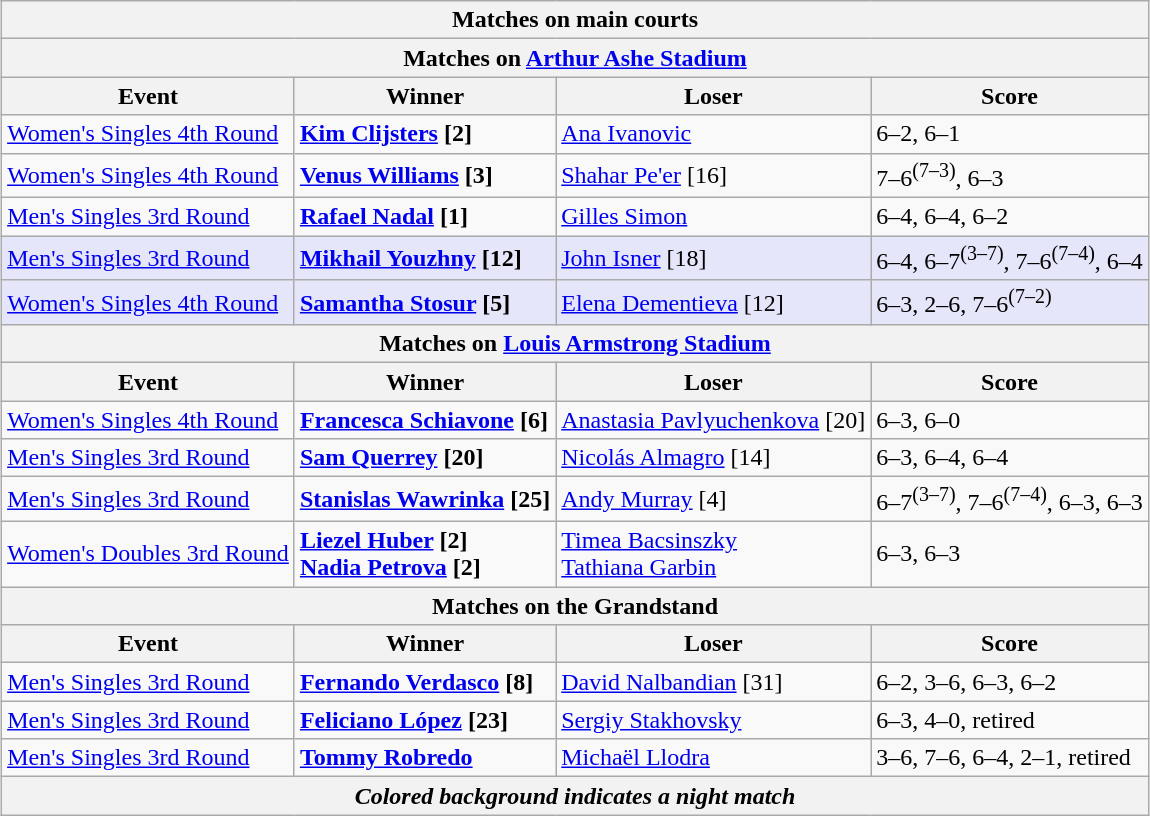<table class="wikitable collapsible uncollapsed" style=margin:auto>
<tr>
<th colspan=4 style=white-space:nowrap>Matches on main courts</th>
</tr>
<tr>
<th colspan=4>Matches on <a href='#'>Arthur Ashe Stadium</a></th>
</tr>
<tr>
<th>Event</th>
<th>Winner</th>
<th>Loser</th>
<th>Score</th>
</tr>
<tr>
<td><a href='#'>Women's Singles 4th Round</a></td>
<td> <strong><a href='#'>Kim Clijsters</a> [2]</strong></td>
<td> <a href='#'>Ana Ivanovic</a></td>
<td>6–2, 6–1</td>
</tr>
<tr>
<td><a href='#'>Women's Singles 4th Round</a></td>
<td> <strong><a href='#'>Venus Williams</a> [3] </strong></td>
<td> <a href='#'>Shahar Pe'er</a> [16]</td>
<td>7–6<sup>(7–3)</sup>, 6–3</td>
</tr>
<tr>
<td><a href='#'>Men's Singles 3rd Round</a></td>
<td> <strong><a href='#'>Rafael Nadal</a> [1] </strong></td>
<td> <a href='#'>Gilles Simon</a></td>
<td>6–4, 6–4, 6–2</td>
</tr>
<tr bgcolor=lavender>
<td><a href='#'>Men's Singles 3rd Round</a></td>
<td> <strong><a href='#'>Mikhail Youzhny</a> [12]</strong></td>
<td> <a href='#'>John Isner</a> [18]</td>
<td>6–4, 6–7<sup>(3–7)</sup>, 7–6<sup>(7–4)</sup>, 6–4</td>
</tr>
<tr bgcolor=lavender>
<td><a href='#'>Women's Singles 4th Round</a></td>
<td> <strong><a href='#'>Samantha Stosur</a> [5] </strong></td>
<td> <a href='#'>Elena Dementieva</a> [12]</td>
<td>6–3, 2–6, 7–6<sup>(7–2)</sup></td>
</tr>
<tr>
<th colspan=4>Matches on <a href='#'>Louis Armstrong Stadium</a></th>
</tr>
<tr>
<th>Event</th>
<th>Winner</th>
<th>Loser</th>
<th>Score</th>
</tr>
<tr>
<td><a href='#'>Women's Singles 4th Round</a></td>
<td> <strong><a href='#'>Francesca Schiavone</a> [6]</strong></td>
<td> <a href='#'>Anastasia Pavlyuchenkova</a> [20]</td>
<td>6–3, 6–0</td>
</tr>
<tr>
<td><a href='#'>Men's Singles 3rd Round</a></td>
<td> <strong><a href='#'>Sam Querrey</a> [20] </strong></td>
<td> <a href='#'>Nicolás Almagro</a> [14]</td>
<td>6–3, 6–4, 6–4</td>
</tr>
<tr>
<td><a href='#'>Men's Singles 3rd Round</a></td>
<td> <strong><a href='#'>Stanislas Wawrinka</a> [25]</strong></td>
<td> <a href='#'>Andy Murray</a> [4]</td>
<td>6–7<sup>(3–7)</sup>, 7–6<sup>(7–4)</sup>, 6–3, 6–3</td>
</tr>
<tr>
<td><a href='#'>Women's Doubles 3rd Round</a></td>
<td> <strong><a href='#'>Liezel Huber</a> [2] <br>  <a href='#'>Nadia Petrova</a> [2]</strong></td>
<td> <a href='#'>Timea Bacsinszky</a> <br>  <a href='#'>Tathiana Garbin</a></td>
<td>6–3, 6–3</td>
</tr>
<tr>
<th colspan=4><strong>Matches on the Grandstand</strong></th>
</tr>
<tr>
<th>Event</th>
<th>Winner</th>
<th>Loser</th>
<th>Score</th>
</tr>
<tr>
<td><a href='#'>Men's Singles 3rd Round</a></td>
<td> <strong><a href='#'>Fernando Verdasco</a> [8]   </strong></td>
<td> <a href='#'>David Nalbandian</a> [31]</td>
<td>6–2, 3–6, 6–3, 6–2</td>
</tr>
<tr>
<td><a href='#'>Men's Singles 3rd Round</a></td>
<td> <strong><a href='#'>Feliciano López</a> [23] </strong></td>
<td> <a href='#'>Sergiy Stakhovsky</a></td>
<td>6–3, 4–0, retired</td>
</tr>
<tr>
<td><a href='#'>Men's Singles 3rd Round</a></td>
<td> <strong><a href='#'>Tommy Robredo</a></strong></td>
<td> <a href='#'>Michaël Llodra</a></td>
<td>3–6, 7–6, 6–4, 2–1, retired</td>
</tr>
<tr>
<th colspan=4><em>Colored background indicates a night match</em></th>
</tr>
</table>
